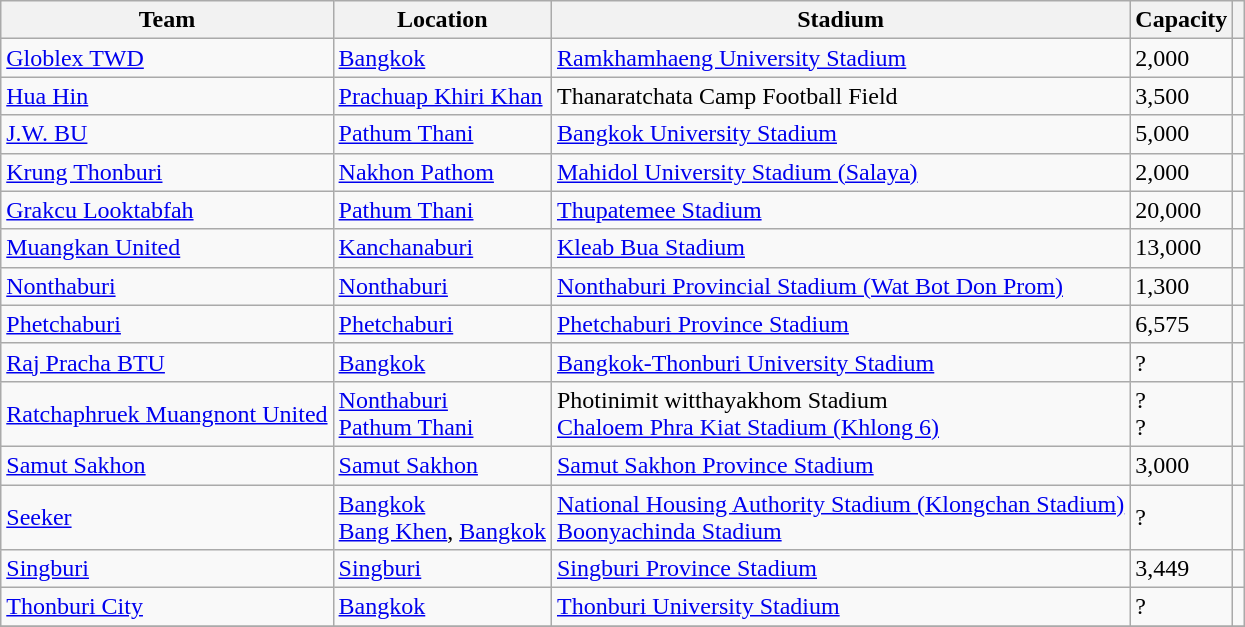<table class="wikitable sortable">
<tr>
<th>Team</th>
<th>Location</th>
<th>Stadium</th>
<th>Capacity</th>
<th class="unsortable"></th>
</tr>
<tr>
<td><a href='#'>Globlex TWD</a></td>
<td><a href='#'>Bangkok</a></td>
<td><a href='#'>Ramkhamhaeng University Stadium</a></td>
<td>2,000</td>
<td></td>
</tr>
<tr>
<td><a href='#'>Hua Hin</a></td>
<td><a href='#'>Prachuap Khiri Khan</a></td>
<td>Thanaratchata Camp Football Field</td>
<td>3,500</td>
<td></td>
</tr>
<tr>
<td><a href='#'>J.W. BU</a></td>
<td><a href='#'>Pathum Thani</a></td>
<td><a href='#'>Bangkok University Stadium</a></td>
<td>5,000</td>
<td></td>
</tr>
<tr>
<td><a href='#'>Krung Thonburi</a></td>
<td><a href='#'>Nakhon Pathom</a></td>
<td><a href='#'>Mahidol University Stadium (Salaya)</a></td>
<td>2,000</td>
<td></td>
</tr>
<tr>
<td><a href='#'>Grakcu Looktabfah</a></td>
<td><a href='#'>Pathum Thani</a></td>
<td><a href='#'>Thupatemee Stadium</a></td>
<td>20,000</td>
<td></td>
</tr>
<tr>
<td><a href='#'>Muangkan United</a></td>
<td><a href='#'>Kanchanaburi</a></td>
<td><a href='#'>Kleab Bua Stadium</a></td>
<td>13,000</td>
<td></td>
</tr>
<tr>
<td><a href='#'>Nonthaburi</a></td>
<td><a href='#'>Nonthaburi</a></td>
<td><a href='#'>Nonthaburi Provincial Stadium (Wat Bot Don Prom)</a></td>
<td>1,300</td>
<td></td>
</tr>
<tr>
<td><a href='#'>Phetchaburi</a></td>
<td><a href='#'>Phetchaburi</a></td>
<td><a href='#'>Phetchaburi Province Stadium</a></td>
<td>6,575</td>
<td></td>
</tr>
<tr>
<td><a href='#'>Raj Pracha BTU</a></td>
<td><a href='#'>Bangkok</a></td>
<td><a href='#'>Bangkok-Thonburi University Stadium</a></td>
<td>?</td>
<td></td>
</tr>
<tr>
<td><a href='#'>Ratchaphruek Muangnont United</a></td>
<td><a href='#'>Nonthaburi</a><br><a href='#'>Pathum Thani</a></td>
<td>Photinimit witthayakhom Stadium<br><a href='#'>Chaloem Phra Kiat Stadium (Khlong 6)</a></td>
<td>?<br>?</td>
<td><br></td>
</tr>
<tr>
<td><a href='#'>Samut Sakhon</a></td>
<td><a href='#'>Samut Sakhon</a></td>
<td><a href='#'>Samut Sakhon Province Stadium</a></td>
<td>3,000</td>
<td></td>
</tr>
<tr>
<td><a href='#'>Seeker</a></td>
<td><a href='#'>Bangkok</a><br><a href='#'>Bang Khen</a>, <a href='#'>Bangkok</a></td>
<td><a href='#'>National Housing Authority Stadium (Klongchan Stadium)</a><br><a href='#'>Boonyachinda Stadium</a></td>
<td>?</td>
<td><br></td>
</tr>
<tr>
<td><a href='#'>Singburi</a></td>
<td><a href='#'>Singburi</a></td>
<td><a href='#'>Singburi Province Stadium</a></td>
<td>3,449</td>
<td></td>
</tr>
<tr>
<td><a href='#'>Thonburi City</a></td>
<td><a href='#'>Bangkok</a></td>
<td><a href='#'>Thonburi University Stadium</a></td>
<td>?</td>
<td></td>
</tr>
<tr>
</tr>
</table>
